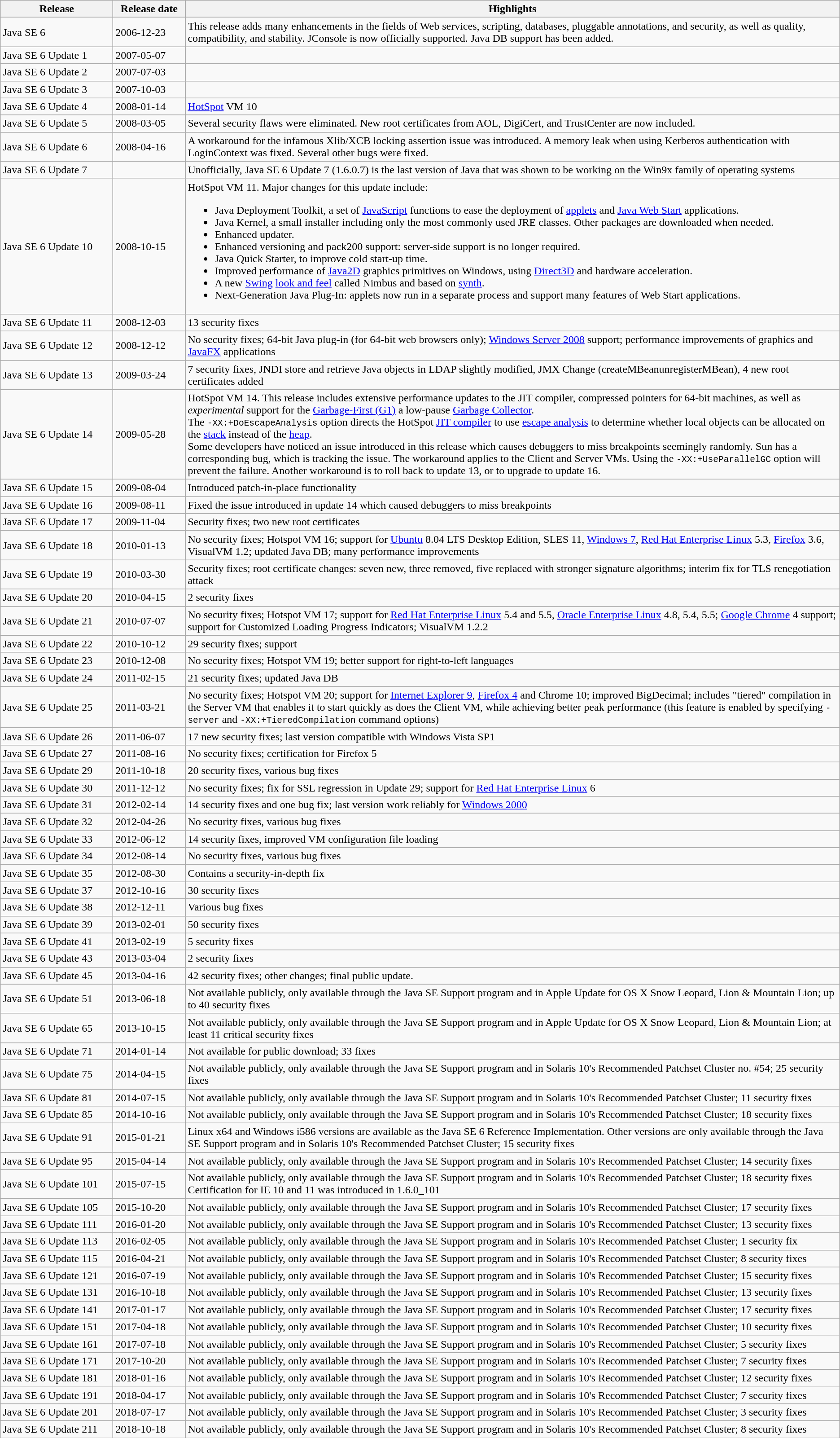<table class="wikitable mw-collapsible mw-collapsed">
<tr>
<th width=160>Release</th>
<th width=100>Release date</th>
<th>Highlights</th>
</tr>
<tr>
<td>Java SE 6</td>
<td>2006-12-23</td>
<td>This release adds many enhancements in the fields of Web services, scripting, databases, pluggable annotations, and security, as well as quality, compatibility, and stability. JConsole is now officially supported. Java DB support has been added.</td>
</tr>
<tr>
<td>Java SE 6 Update 1</td>
<td>2007-05-07</td>
<td></td>
</tr>
<tr>
<td>Java SE 6 Update 2</td>
<td>2007-07-03</td>
<td></td>
</tr>
<tr>
<td>Java SE 6 Update 3</td>
<td>2007-10-03</td>
<td></td>
</tr>
<tr>
<td>Java SE 6 Update 4</td>
<td>2008-01-14</td>
<td><a href='#'>HotSpot</a> VM 10</td>
</tr>
<tr>
<td>Java SE 6 Update 5</td>
<td>2008-03-05</td>
<td>Several security flaws were eliminated. New root certificates from AOL, DigiCert, and TrustCenter are now included.</td>
</tr>
<tr>
<td>Java SE 6 Update 6</td>
<td>2008-04-16</td>
<td>A workaround for the infamous Xlib/XCB locking assertion issue was introduced. A memory leak when using Kerberos authentication with LoginContext was fixed. Several other bugs were fixed.</td>
</tr>
<tr>
<td>Java SE 6 Update 7</td>
<td></td>
<td>Unofficially, Java SE 6 Update 7 (1.6.0.7) is the last version of Java that was shown to be working on the Win9x family of operating systems</td>
</tr>
<tr>
<td>Java SE 6 Update 10</td>
<td>2008-10-15</td>
<td>HotSpot VM 11. Major changes for this update include:<br><ul><li>Java Deployment Toolkit, a set of <a href='#'>JavaScript</a> functions to ease the deployment of <a href='#'>applets</a> and <a href='#'>Java Web Start</a> applications.</li><li>Java Kernel, a small installer including only the most commonly used JRE classes. Other packages are downloaded when needed.</li><li>Enhanced updater.</li><li>Enhanced versioning and pack200 support: server-side support is no longer required.</li><li>Java Quick Starter, to improve cold start-up time.</li><li>Improved performance of <a href='#'>Java2D</a> graphics primitives on Windows, using <a href='#'>Direct3D</a> and hardware acceleration.</li><li>A new <a href='#'>Swing</a> <a href='#'>look and feel</a> called Nimbus and based on <a href='#'>synth</a>.</li><li>Next-Generation Java Plug-In: applets now run in a separate process and support many features of Web Start applications.</li></ul></td>
</tr>
<tr>
<td>Java SE 6 Update 11 </td>
<td>2008-12-03</td>
<td>13 security fixes</td>
</tr>
<tr>
<td>Java SE 6 Update 12</td>
<td>2008-12-12</td>
<td>No security fixes; 64-bit Java plug-in (for 64-bit web browsers only); <a href='#'>Windows Server 2008</a> support; performance improvements of graphics and <a href='#'>JavaFX</a> applications</td>
</tr>
<tr>
<td>Java SE 6 Update 13</td>
<td>2009-03-24</td>
<td>7 security fixes, JNDI store and retrieve Java objects in LDAP slightly modified, JMX Change (createMBeanunregisterMBean), 4 new root certificates added</td>
</tr>
<tr>
<td>Java SE 6 Update 14</td>
<td>2009-05-28</td>
<td>HotSpot VM 14. This release includes extensive performance updates to the JIT compiler, compressed pointers for 64-bit machines, as well as <em>experimental</em> support for the <a href='#'>Garbage-First (G1)</a> a low-pause <a href='#'>Garbage Collector</a>.<br>The <code>-XX:+DoEscapeAnalysis</code> option directs the HotSpot <a href='#'>JIT compiler</a> to use <a href='#'>escape analysis</a> to determine whether local objects can be allocated on the <a href='#'>stack</a> instead of the <a href='#'>heap</a>.<br>Some developers have noticed an issue introduced in this release which causes debuggers to miss breakpoints seemingly randomly. Sun has a corresponding bug, which is tracking the issue. The workaround applies to the Client and Server VMs. Using the <code>-XX:+UseParallelGC</code> option will prevent the failure. Another workaround is to roll back to update 13, or to upgrade to update 16.</td>
</tr>
<tr>
<td>Java SE 6 Update 15</td>
<td>2009-08-04</td>
<td>Introduced patch-in-place functionality</td>
</tr>
<tr>
<td>Java SE 6 Update 16</td>
<td>2009-08-11</td>
<td>Fixed the issue introduced in update 14 which caused debuggers to miss breakpoints</td>
</tr>
<tr>
<td>Java SE 6 Update 17</td>
<td>2009-11-04</td>
<td>Security fixes; two new root certificates</td>
</tr>
<tr>
<td>Java SE 6 Update 18</td>
<td>2010-01-13</td>
<td>No security fixes; Hotspot VM 16; support for <a href='#'>Ubuntu</a> 8.04 LTS Desktop Edition, SLES 11, <a href='#'>Windows 7</a>, <a href='#'>Red Hat Enterprise Linux</a> 5.3, <a href='#'>Firefox</a> 3.6, VisualVM 1.2; updated Java DB; many performance improvements</td>
</tr>
<tr>
<td>Java SE 6 Update 19</td>
<td>2010-03-30</td>
<td>Security fixes; root certificate changes: seven new, three removed, five replaced with stronger signature algorithms; interim fix for TLS renegotiation attack</td>
</tr>
<tr>
<td>Java SE 6 Update 20</td>
<td>2010-04-15</td>
<td>2 security fixes</td>
</tr>
<tr>
<td>Java SE 6 Update 21</td>
<td>2010-07-07</td>
<td>No security fixes; Hotspot VM 17; support for <a href='#'>Red Hat Enterprise Linux</a> 5.4 and 5.5, <a href='#'>Oracle Enterprise Linux</a> 4.8, 5.4, 5.5; <a href='#'>Google Chrome</a> 4 support; support for Customized Loading Progress Indicators; VisualVM 1.2.2</td>
</tr>
<tr>
<td>Java SE 6 Update 22</td>
<td>2010-10-12</td>
<td>29 security fixes;  support</td>
</tr>
<tr>
<td>Java SE 6 Update 23</td>
<td>2010-12-08</td>
<td>No security fixes; Hotspot VM 19; better support for right-to-left languages</td>
</tr>
<tr>
<td>Java SE 6 Update 24</td>
<td>2011-02-15</td>
<td>21 security fixes; updated Java DB</td>
</tr>
<tr>
<td>Java SE 6 Update 25</td>
<td>2011-03-21</td>
<td>No security fixes; Hotspot VM 20; support for <a href='#'>Internet Explorer 9</a>, <a href='#'>Firefox 4</a> and Chrome 10; improved BigDecimal; includes "tiered" compilation in the Server VM that enables it to start quickly as does the Client VM, while achieving better peak performance (this feature is enabled by specifying <code>-server</code> and <code>-XX:+TieredCompilation</code> command options)</td>
</tr>
<tr>
<td>Java SE 6 Update 26</td>
<td>2011-06-07</td>
<td>17 new security fixes; last version compatible with Windows Vista SP1</td>
</tr>
<tr>
<td>Java SE 6 Update 27</td>
<td>2011-08-16</td>
<td>No security fixes; certification for Firefox 5</td>
</tr>
<tr>
<td>Java SE 6 Update 29</td>
<td>2011-10-18</td>
<td>20 security fixes, various bug fixes</td>
</tr>
<tr>
<td>Java SE 6 Update 30</td>
<td>2011-12-12</td>
<td>No security fixes; fix for SSL regression in Update 29; support for <a href='#'>Red Hat Enterprise Linux</a> 6</td>
</tr>
<tr>
<td>Java SE 6 Update 31</td>
<td>2012-02-14</td>
<td>14 security fixes and one bug fix; last version work reliably for <a href='#'>Windows 2000</a></td>
</tr>
<tr>
<td>Java SE 6 Update 32</td>
<td>2012-04-26</td>
<td>No security fixes, various bug fixes</td>
</tr>
<tr>
<td>Java SE 6 Update 33</td>
<td>2012-06-12</td>
<td>14 security fixes, improved VM configuration file loading</td>
</tr>
<tr>
<td>Java SE 6 Update 34</td>
<td>2012-08-14</td>
<td>No security fixes, various bug fixes</td>
</tr>
<tr>
<td>Java SE 6 Update 35</td>
<td>2012-08-30</td>
<td>Contains a security-in-depth fix</td>
</tr>
<tr>
<td>Java SE 6 Update 37</td>
<td>2012-10-16</td>
<td>30 security fixes</td>
</tr>
<tr>
<td>Java SE 6 Update 38</td>
<td>2012-12-11</td>
<td>Various bug fixes</td>
</tr>
<tr>
<td>Java SE 6 Update 39</td>
<td>2013-02-01</td>
<td>50 security fixes</td>
</tr>
<tr>
<td>Java SE 6 Update 41</td>
<td>2013-02-19</td>
<td>5 security fixes</td>
</tr>
<tr>
<td>Java SE 6 Update 43</td>
<td>2013-03-04</td>
<td>2 security fixes</td>
</tr>
<tr>
<td>Java SE 6 Update 45</td>
<td>2013-04-16</td>
<td>42 security fixes; other changes; final public update.</td>
</tr>
<tr>
<td>Java SE 6 Update 51</td>
<td>2013-06-18</td>
<td>Not available publicly, only available through the Java SE Support program and in Apple Update for OS X Snow Leopard, Lion & Mountain Lion; up to 40 security fixes</td>
</tr>
<tr>
<td>Java SE 6 Update 65</td>
<td>2013-10-15</td>
<td>Not available publicly, only available through the Java SE Support program and in Apple Update for OS X Snow Leopard, Lion & Mountain Lion; at least 11 critical security fixes</td>
</tr>
<tr>
<td>Java SE 6 Update 71</td>
<td>2014-01-14</td>
<td>Not available for public download; 33 fixes</td>
</tr>
<tr>
<td>Java SE 6 Update 75</td>
<td>2014-04-15</td>
<td>Not available publicly, only available through the Java SE Support program and in Solaris 10's Recommended Patchset Cluster no. #54; 25 security fixes</td>
</tr>
<tr>
<td>Java SE 6 Update 81</td>
<td>2014-07-15</td>
<td>Not available publicly, only available through the Java SE Support program and in Solaris 10's Recommended Patchset Cluster; 11 security fixes</td>
</tr>
<tr>
<td>Java SE 6 Update 85</td>
<td>2014-10-16</td>
<td>Not available publicly, only available through the Java SE Support program and in Solaris 10's Recommended Patchset Cluster; 18 security fixes</td>
</tr>
<tr>
<td>Java SE 6 Update 91</td>
<td>2015-01-21</td>
<td>Linux x64 and Windows i586 versions are available as the Java SE 6 Reference Implementation. Other versions are only available through the Java SE Support program and in Solaris 10's Recommended Patchset Cluster; 15 security fixes</td>
</tr>
<tr>
<td>Java SE 6 Update 95</td>
<td>2015-04-14</td>
<td>Not available publicly, only available through the Java SE Support program and in Solaris 10's Recommended Patchset Cluster; 14 security fixes</td>
</tr>
<tr>
<td>Java SE 6 Update 101</td>
<td>2015-07-15</td>
<td>Not available publicly, only available through the Java SE Support program and in Solaris 10's Recommended Patchset Cluster; 18 security fixes Certification for IE 10 and 11 was introduced in 1.6.0_101</td>
</tr>
<tr>
<td>Java SE 6 Update 105</td>
<td>2015-10-20</td>
<td>Not available publicly, only available through the Java SE Support program and in Solaris 10's Recommended Patchset Cluster; 17 security fixes</td>
</tr>
<tr>
<td>Java SE 6 Update 111</td>
<td>2016-01-20</td>
<td>Not available publicly, only available through the Java SE Support program and in Solaris 10's Recommended Patchset Cluster; 13 security fixes</td>
</tr>
<tr>
<td>Java SE 6 Update 113</td>
<td>2016-02-05</td>
<td>Not available publicly, only available through the Java SE Support program and in Solaris 10's Recommended Patchset Cluster; 1 security fix</td>
</tr>
<tr>
<td>Java SE 6 Update 115</td>
<td>2016-04-21</td>
<td>Not available publicly, only available through the Java SE Support program and in Solaris 10's Recommended Patchset Cluster; 8 security fixes</td>
</tr>
<tr>
<td>Java SE 6 Update 121</td>
<td>2016-07-19</td>
<td>Not available publicly, only available through the Java SE Support program and in Solaris 10's Recommended Patchset Cluster; 15 security fixes</td>
</tr>
<tr>
<td>Java SE 6 Update 131</td>
<td>2016-10-18</td>
<td>Not available publicly, only available through the Java SE Support program and in Solaris 10's Recommended Patchset Cluster; 13 security fixes</td>
</tr>
<tr>
<td>Java SE 6 Update 141</td>
<td>2017-01-17</td>
<td>Not available publicly, only available through the Java SE Support program and in Solaris 10's Recommended Patchset Cluster; 17 security fixes</td>
</tr>
<tr>
<td>Java SE 6 Update 151</td>
<td>2017-04-18</td>
<td>Not available publicly, only available through the Java SE Support program and in Solaris 10's Recommended Patchset Cluster; 10 security fixes</td>
</tr>
<tr>
<td>Java SE 6 Update 161</td>
<td>2017-07-18</td>
<td>Not available publicly, only available through the Java SE Support program and in Solaris 10's Recommended Patchset Cluster; 5 security fixes</td>
</tr>
<tr>
<td>Java SE 6 Update 171</td>
<td>2017-10-20</td>
<td>Not available publicly, only available through the Java SE Support program and in Solaris 10's Recommended Patchset Cluster; 7 security fixes</td>
</tr>
<tr>
<td>Java SE 6 Update 181</td>
<td>2018-01-16</td>
<td>Not available publicly, only available through the Java SE Support program and in Solaris 10's Recommended Patchset Cluster; 12 security fixes</td>
</tr>
<tr>
<td>Java SE 6 Update 191</td>
<td>2018-04-17</td>
<td>Not available publicly, only available through the Java SE Support program and in Solaris 10's Recommended Patchset Cluster; 7 security fixes</td>
</tr>
<tr>
<td>Java SE 6 Update 201</td>
<td>2018-07-17</td>
<td>Not available publicly, only available through the Java SE Support program and in Solaris 10's Recommended Patchset Cluster; 3 security fixes</td>
</tr>
<tr>
<td>Java SE 6 Update 211</td>
<td>2018-10-18</td>
<td>Not available publicly, only available through the Java SE Support program and in Solaris 10's Recommended Patchset Cluster; 8 security fixes</td>
</tr>
</table>
